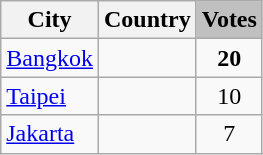<table class="wikitable">
<tr>
<th>City</th>
<th>Country</th>
<td style="background:silver;"><strong>Votes</strong></td>
</tr>
<tr>
<td><a href='#'>Bangkok</a></td>
<td></td>
<td style="text-align:center;"><strong>20</strong></td>
</tr>
<tr>
<td><a href='#'>Taipei</a></td>
<td></td>
<td style="text-align:center;">10</td>
</tr>
<tr>
<td><a href='#'>Jakarta</a></td>
<td></td>
<td style="text-align:center;">7</td>
</tr>
</table>
